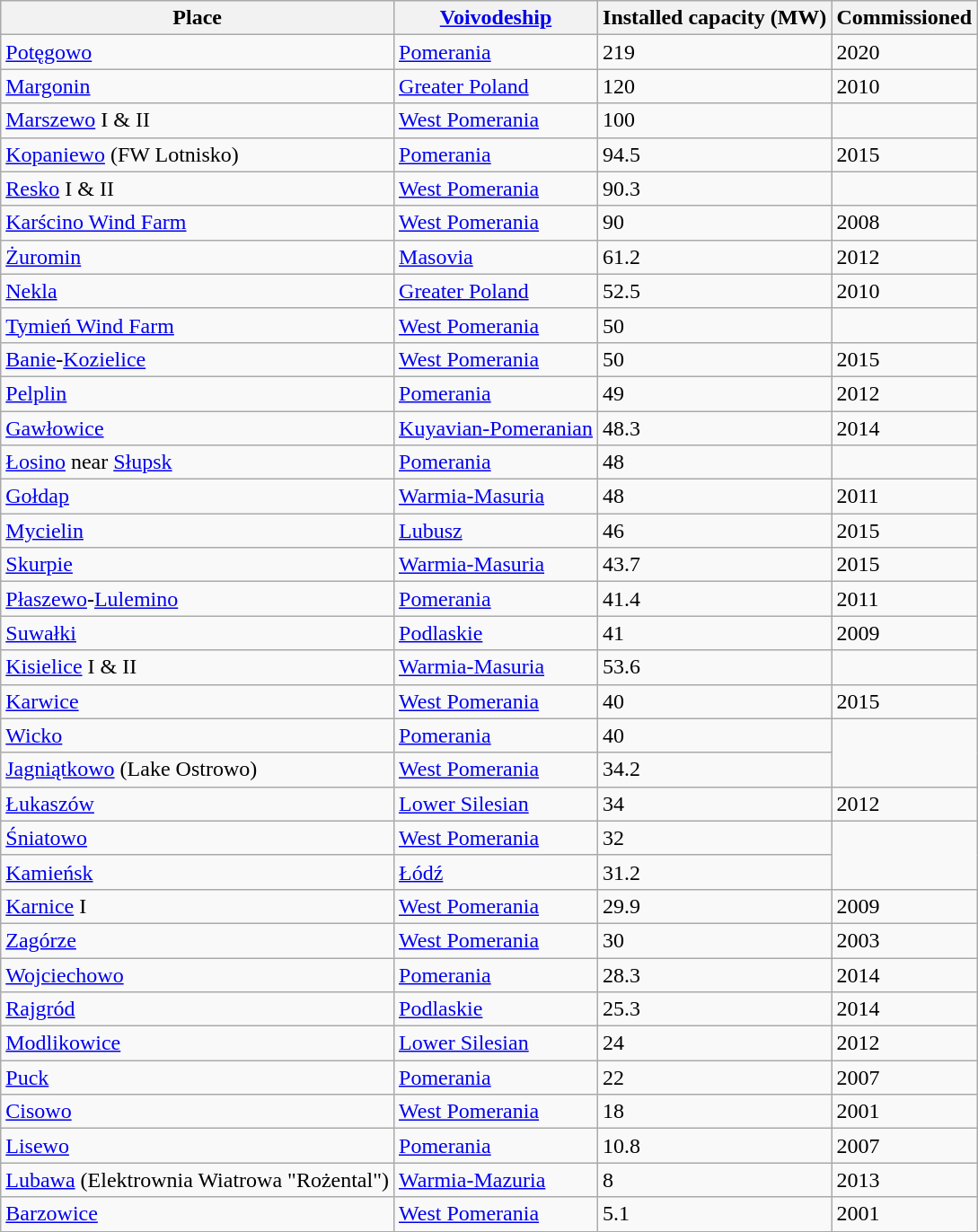<table class="wikitable sortable">
<tr>
<th>Place</th>
<th><a href='#'>Voivodeship</a></th>
<th>Installed capacity (MW)</th>
<th>Commissioned</th>
</tr>
<tr>
<td><a href='#'>Potęgowo</a></td>
<td><a href='#'>Pomerania</a></td>
<td>219</td>
<td>2020</td>
</tr>
<tr>
<td><a href='#'>Margonin</a></td>
<td><a href='#'>Greater Poland</a></td>
<td>120</td>
<td>2010</td>
</tr>
<tr>
<td><a href='#'>Marszewo</a> I & II</td>
<td><a href='#'>West Pomerania</a></td>
<td>100</td>
</tr>
<tr>
<td><a href='#'>Kopaniewo</a> (FW Lotnisko)</td>
<td><a href='#'>Pomerania</a></td>
<td>94.5</td>
<td>2015</td>
</tr>
<tr>
<td><a href='#'>Resko</a> I & II</td>
<td><a href='#'>West Pomerania</a></td>
<td>90.3</td>
</tr>
<tr>
<td><a href='#'>Karścino Wind Farm</a></td>
<td><a href='#'>West Pomerania</a></td>
<td>90</td>
<td>2008</td>
</tr>
<tr>
<td><a href='#'>Żuromin</a></td>
<td><a href='#'>Masovia</a></td>
<td>61.2</td>
<td>2012</td>
</tr>
<tr>
<td> <a href='#'>Nekla</a></td>
<td><a href='#'>Greater Poland</a></td>
<td>52.5</td>
<td>2010</td>
</tr>
<tr>
<td><a href='#'>Tymień Wind Farm</a></td>
<td><a href='#'>West Pomerania</a></td>
<td>50</td>
</tr>
<tr>
<td><a href='#'>Banie</a>-<a href='#'>Kozielice</a></td>
<td><a href='#'>West Pomerania</a></td>
<td>50</td>
<td>2015</td>
</tr>
<tr>
<td><a href='#'>Pelplin</a></td>
<td><a href='#'>Pomerania</a></td>
<td>49</td>
<td>2012</td>
</tr>
<tr>
<td><a href='#'>Gawłowice</a></td>
<td><a href='#'>Kuyavian-Pomeranian</a></td>
<td>48.3</td>
<td>2014</td>
</tr>
<tr>
<td><a href='#'>Łosino</a> near <a href='#'>Słupsk</a></td>
<td><a href='#'>Pomerania</a></td>
<td>48</td>
</tr>
<tr>
<td><a href='#'>Gołdap</a></td>
<td><a href='#'>Warmia-Masuria</a></td>
<td>48</td>
<td>2011</td>
</tr>
<tr>
<td><a href='#'>Mycielin</a></td>
<td><a href='#'>Lubusz</a></td>
<td>46</td>
<td>2015</td>
</tr>
<tr>
<td><a href='#'>Skurpie</a></td>
<td><a href='#'>Warmia-Masuria</a></td>
<td>43.7</td>
<td>2015</td>
</tr>
<tr>
<td><a href='#'>Płaszewo</a>-<a href='#'>Lulemino</a></td>
<td><a href='#'>Pomerania</a></td>
<td>41.4</td>
<td>2011</td>
</tr>
<tr>
<td><a href='#'>Suwałki</a></td>
<td><a href='#'>Podlaskie</a></td>
<td>41</td>
<td>2009</td>
</tr>
<tr>
<td><a href='#'>Kisielice</a> I & II</td>
<td><a href='#'>Warmia-Masuria</a></td>
<td>53.6</td>
</tr>
<tr>
<td><a href='#'>Karwice</a></td>
<td><a href='#'>West Pomerania</a></td>
<td>40</td>
<td>2015</td>
</tr>
<tr>
<td><a href='#'>Wicko</a></td>
<td><a href='#'>Pomerania</a></td>
<td>40</td>
</tr>
<tr>
<td><a href='#'>Jagniątkowo</a> (Lake Ostrowo)</td>
<td><a href='#'>West Pomerania</a></td>
<td>34.2</td>
</tr>
<tr>
<td><a href='#'>Łukaszów</a></td>
<td><a href='#'>Lower Silesian</a></td>
<td>34</td>
<td>2012</td>
</tr>
<tr>
<td><a href='#'>Śniatowo</a></td>
<td><a href='#'>West Pomerania</a></td>
<td>32</td>
</tr>
<tr>
<td><a href='#'>Kamieńsk</a></td>
<td><a href='#'>Łódź</a></td>
<td>31.2</td>
</tr>
<tr>
<td><a href='#'>Karnice</a> I</td>
<td><a href='#'>West Pomerania</a></td>
<td>29.9</td>
<td>2009</td>
</tr>
<tr>
<td><a href='#'>Zagórze</a></td>
<td><a href='#'>West Pomerania</a></td>
<td>30</td>
<td>2003</td>
</tr>
<tr>
<td><a href='#'>Wojciechowo</a></td>
<td><a href='#'>Pomerania</a></td>
<td>28.3</td>
<td>2014</td>
</tr>
<tr>
<td><a href='#'>Rajgród</a></td>
<td><a href='#'>Podlaskie</a></td>
<td>25.3</td>
<td>2014</td>
</tr>
<tr>
<td><a href='#'>Modlikowice</a></td>
<td><a href='#'>Lower Silesian</a></td>
<td>24</td>
<td>2012</td>
</tr>
<tr>
<td><a href='#'>Puck</a></td>
<td><a href='#'>Pomerania</a></td>
<td>22</td>
<td>2007</td>
</tr>
<tr>
<td><a href='#'>Cisowo</a></td>
<td><a href='#'>West Pomerania</a></td>
<td>18</td>
<td>2001</td>
</tr>
<tr>
<td><a href='#'>Lisewo</a></td>
<td><a href='#'>Pomerania</a></td>
<td>10.8</td>
<td>2007</td>
</tr>
<tr>
<td><a href='#'>Lubawa</a> (Elektrownia Wiatrowa "Rożental")</td>
<td><a href='#'>Warmia-Mazuria</a></td>
<td>8</td>
<td>2013</td>
</tr>
<tr>
<td><a href='#'>Barzowice</a></td>
<td><a href='#'>West Pomerania</a></td>
<td>5.1</td>
<td>2001</td>
</tr>
<tr>
</tr>
</table>
